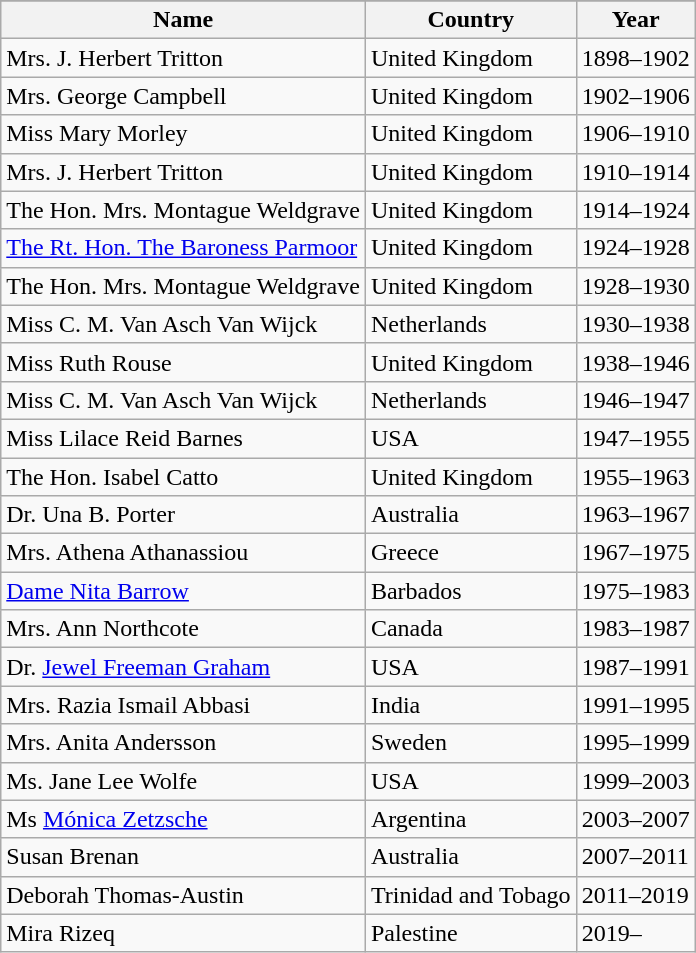<table class="wikitable static-row-numbers">
<tr>
</tr>
<tr>
<th scope="col">Name</th>
<th scope="col">Country</th>
<th scope="col">Year</th>
</tr>
<tr>
<td>Mrs. J. Herbert Tritton</td>
<td>United Kingdom</td>
<td>1898–1902</td>
</tr>
<tr>
<td>Mrs. George Campbell</td>
<td>United Kingdom</td>
<td>1902–1906</td>
</tr>
<tr>
<td>Miss Mary Morley</td>
<td>United Kingdom</td>
<td>1906–1910</td>
</tr>
<tr>
<td>Mrs. J. Herbert Tritton</td>
<td>United Kingdom</td>
<td>1910–1914</td>
</tr>
<tr>
<td>The Hon. Mrs. Montague Weldgrave</td>
<td>United Kingdom</td>
<td>1914–1924</td>
</tr>
<tr>
<td><a href='#'>The Rt. Hon. The Baroness Parmoor</a></td>
<td>United Kingdom</td>
<td>1924–1928</td>
</tr>
<tr>
<td>The Hon. Mrs. Montague Weldgrave</td>
<td>United Kingdom</td>
<td>1928–1930</td>
</tr>
<tr>
<td>Miss C. M. Van Asch Van Wijck</td>
<td>Netherlands</td>
<td>1930–1938</td>
</tr>
<tr>
<td>Miss Ruth Rouse</td>
<td>United Kingdom</td>
<td>1938–1946</td>
</tr>
<tr>
<td>Miss C. M. Van Asch Van Wijck</td>
<td>Netherlands</td>
<td>1946–1947</td>
</tr>
<tr>
<td>Miss Lilace Reid Barnes</td>
<td>USA</td>
<td>1947–1955</td>
</tr>
<tr>
<td>The Hon. Isabel Catto</td>
<td>United Kingdom</td>
<td>1955–1963</td>
</tr>
<tr>
<td>Dr. Una B. Porter</td>
<td>Australia</td>
<td>1963–1967</td>
</tr>
<tr>
<td>Mrs. Athena Athanassiou</td>
<td>Greece</td>
<td>1967–1975</td>
</tr>
<tr>
<td><a href='#'>Dame Nita Barrow</a></td>
<td>Barbados</td>
<td>1975–1983</td>
</tr>
<tr>
<td>Mrs. Ann Northcote</td>
<td>Canada</td>
<td>1983–1987</td>
</tr>
<tr>
<td>Dr. <a href='#'>Jewel Freeman Graham</a></td>
<td>USA</td>
<td>1987–1991</td>
</tr>
<tr>
<td>Mrs. Razia Ismail Abbasi</td>
<td>India</td>
<td>1991–1995</td>
</tr>
<tr>
<td>Mrs. Anita Andersson</td>
<td>Sweden</td>
<td>1995–1999</td>
</tr>
<tr>
<td>Ms. Jane Lee Wolfe</td>
<td>USA</td>
<td>1999–2003</td>
</tr>
<tr>
<td>Ms <a href='#'>Mónica Zetzsche</a></td>
<td>Argentina</td>
<td>2003–2007</td>
</tr>
<tr>
<td>Susan Brenan</td>
<td>Australia</td>
<td>2007–2011</td>
</tr>
<tr>
<td>Deborah Thomas-Austin</td>
<td>Trinidad and Tobago</td>
<td>2011–2019</td>
</tr>
<tr>
<td>Mira Rizeq</td>
<td>Palestine</td>
<td>2019–</td>
</tr>
</table>
